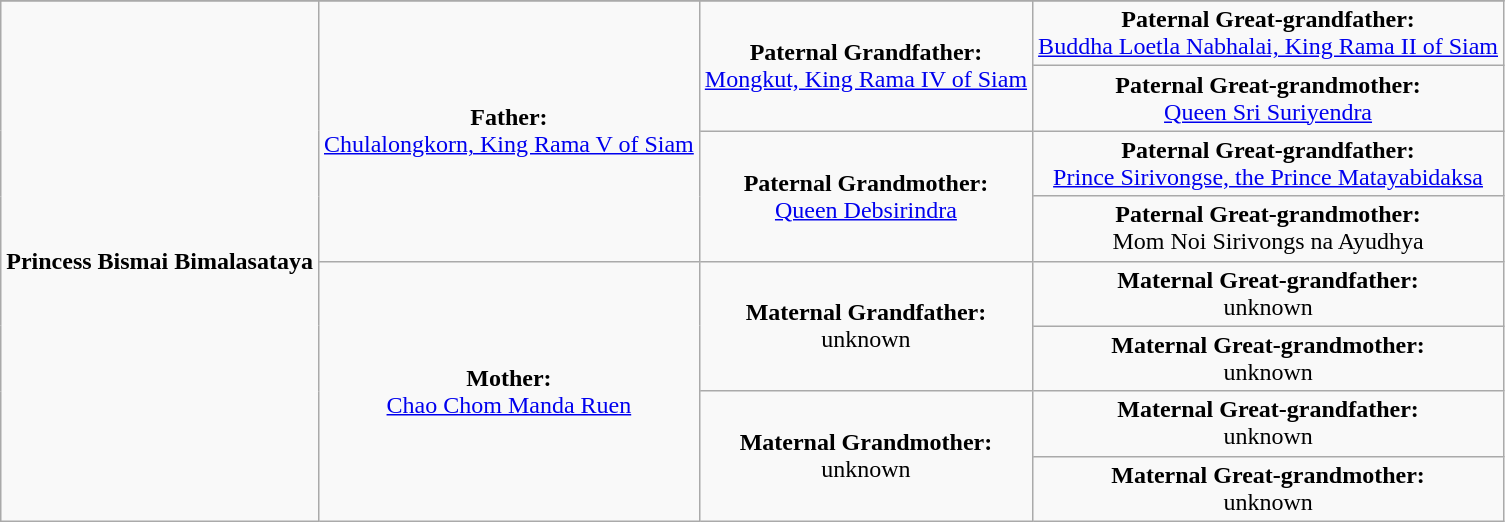<table class="wikitable">
<tr>
</tr>
<tr>
<td rowspan="8" align="center"><strong>Princess Bismai Bimalasataya</strong></td>
<td rowspan="4" align="center"><strong>Father:</strong><br><a href='#'>Chulalongkorn, King Rama V of Siam</a></td>
<td rowspan="2" align="center"><strong>Paternal Grandfather:</strong><br><a href='#'>Mongkut, King Rama IV of Siam</a></td>
<td align = "center"><strong>Paternal Great-grandfather:</strong><br><a href='#'>Buddha Loetla Nabhalai, King Rama II of Siam</a></td>
</tr>
<tr>
<td align = "center"><strong>Paternal Great-grandmother:</strong><br><a href='#'>Queen Sri Suriyendra</a></td>
</tr>
<tr>
<td rowspan="2" align="center"><strong>Paternal Grandmother:</strong><br><a href='#'>Queen Debsirindra</a></td>
<td align = "center"><strong>Paternal Great-grandfather:</strong><br><a href='#'>Prince Sirivongse, the Prince Matayabidaksa</a></td>
</tr>
<tr>
<td align = "center"><strong>Paternal Great-grandmother:</strong><br>Mom Noi Sirivongs na Ayudhya</td>
</tr>
<tr>
<td rowspan="4" align="center"><strong>Mother:</strong><br><a href='#'>Chao Chom Manda Ruen</a></td>
<td rowspan="2" align="center"><strong>Maternal Grandfather:</strong><br>unknown</td>
<td align = "center"><strong>Maternal Great-grandfather:</strong><br>unknown</td>
</tr>
<tr>
<td align = "center"><strong>Maternal Great-grandmother:</strong><br>unknown</td>
</tr>
<tr>
<td rowspan="2" align="center"><strong>Maternal Grandmother:</strong><br>unknown</td>
<td align = "center"><strong>Maternal Great-grandfather:</strong><br>unknown</td>
</tr>
<tr>
<td align = "center"><strong>Maternal Great-grandmother:</strong><br>unknown</td>
</tr>
</table>
